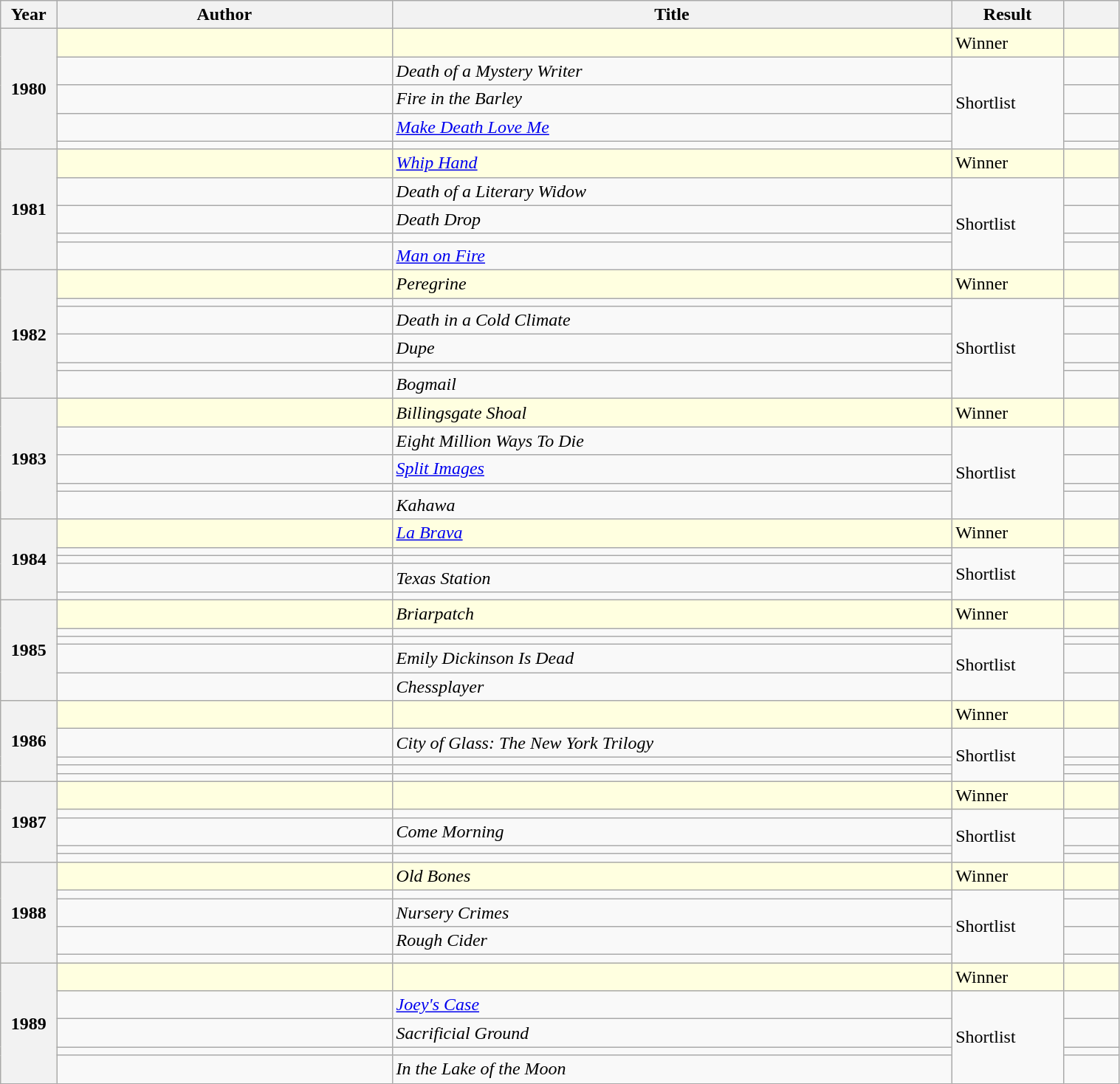<table class="wikitable sortable mw-collapsible" style="width:80%">
<tr>
<th scope="col" width="5%">Year</th>
<th scope="col" width="30%">Author</th>
<th scope="col" width="50%">Title</th>
<th scope="col" width="10%">Result</th>
<th scope="col" width="5%"></th>
</tr>
<tr style="background:lightyellow;">
<th rowspan="5">1980</th>
<td></td>
<td><em></em></td>
<td>Winner</td>
<td></td>
</tr>
<tr>
<td></td>
<td><em>Death of a Mystery Writer</em></td>
<td rowspan="4">Shortlist</td>
<td></td>
</tr>
<tr>
<td></td>
<td><em>Fire in the Barley</em></td>
<td></td>
</tr>
<tr>
<td></td>
<td><em><a href='#'>Make Death Love Me</a></em></td>
<td></td>
</tr>
<tr>
<td></td>
<td><em></em></td>
<td></td>
</tr>
<tr style="background:lightyellow;">
<th rowspan="5">1981</th>
<td></td>
<td><em><a href='#'>Whip Hand</a></em></td>
<td>Winner</td>
<td></td>
</tr>
<tr>
<td></td>
<td><em>Death of a Literary Widow</em></td>
<td rowspan="4">Shortlist</td>
<td></td>
</tr>
<tr>
<td></td>
<td><em>Death Drop</em></td>
<td></td>
</tr>
<tr>
<td></td>
<td><em></em></td>
<td></td>
</tr>
<tr>
<td></td>
<td><em><a href='#'>Man on Fire</a></em></td>
<td></td>
</tr>
<tr style="background:lightyellow;">
<th rowspan="6">1982</th>
<td></td>
<td><em>Peregrine</em></td>
<td>Winner</td>
<td></td>
</tr>
<tr>
<td></td>
<td><em></em></td>
<td rowspan="5">Shortlist</td>
<td></td>
</tr>
<tr>
<td></td>
<td><em>Death in a Cold Climate</em></td>
<td></td>
</tr>
<tr>
<td></td>
<td><em>Dupe</em></td>
<td></td>
</tr>
<tr>
<td></td>
<td><em></em></td>
<td></td>
</tr>
<tr>
<td></td>
<td><em>Bogmail</em></td>
<td></td>
</tr>
<tr style="background:lightyellow;">
<th rowspan="5">1983</th>
<td></td>
<td><em>Billingsgate Shoal</em></td>
<td>Winner</td>
<td></td>
</tr>
<tr>
<td></td>
<td><em>Eight Million Ways To Die</em></td>
<td rowspan="4">Shortlist</td>
<td></td>
</tr>
<tr>
<td></td>
<td><em><a href='#'>Split Images</a></em></td>
<td></td>
</tr>
<tr>
<td></td>
<td><em></em></td>
<td></td>
</tr>
<tr>
<td></td>
<td><em>Kahawa</em></td>
<td></td>
</tr>
<tr style="background:lightyellow;">
<th rowspan="5">1984</th>
<td></td>
<td><em><a href='#'>La Brava</a></em></td>
<td>Winner</td>
<td></td>
</tr>
<tr>
<td></td>
<td><em></em></td>
<td rowspan="4">Shortlist</td>
<td></td>
</tr>
<tr>
<td></td>
<td><em></em></td>
<td></td>
</tr>
<tr>
<td></td>
<td><em>Texas Station</em></td>
<td></td>
</tr>
<tr>
<td></td>
<td><em></em></td>
<td></td>
</tr>
<tr style="background:lightyellow;">
<th rowspan="5">1985</th>
<td></td>
<td><em>Briarpatch</em></td>
<td>Winner</td>
<td></td>
</tr>
<tr>
<td></td>
<td><em></em></td>
<td rowspan="4">Shortlist</td>
<td></td>
</tr>
<tr>
<td></td>
<td><em></em></td>
<td></td>
</tr>
<tr>
<td></td>
<td><em>Emily Dickinson Is Dead</em></td>
<td></td>
</tr>
<tr>
<td></td>
<td><em>Chessplayer</em></td>
<td></td>
</tr>
<tr style="background:lightyellow;">
<th rowspan="5">1986</th>
<td></td>
<td><em></em></td>
<td>Winner</td>
<td></td>
</tr>
<tr>
<td></td>
<td><em>City of Glass: The New York Trilogy</em></td>
<td rowspan="4">Shortlist</td>
<td></td>
</tr>
<tr>
<td></td>
<td><em></em></td>
<td></td>
</tr>
<tr>
<td></td>
<td><em></em></td>
<td></td>
</tr>
<tr>
<td></td>
<td><em></em></td>
<td></td>
</tr>
<tr style="background:lightyellow;">
<th rowspan="5">1987</th>
<td></td>
<td><em></em></td>
<td>Winner</td>
<td></td>
</tr>
<tr>
<td></td>
<td><em></em></td>
<td rowspan="4">Shortlist</td>
<td></td>
</tr>
<tr>
<td></td>
<td><em>Come Morning</em></td>
<td></td>
</tr>
<tr>
<td></td>
<td><em></em></td>
<td></td>
</tr>
<tr>
<td></td>
<td><em></em></td>
<td></td>
</tr>
<tr style="background:lightyellow;">
<th rowspan="5">1988</th>
<td></td>
<td><em>Old Bones</em></td>
<td>Winner</td>
<td></td>
</tr>
<tr>
<td></td>
<td><em></em></td>
<td rowspan="4">Shortlist</td>
<td></td>
</tr>
<tr>
<td></td>
<td><em>Nursery Crimes</em></td>
<td></td>
</tr>
<tr>
<td></td>
<td><em>Rough Cider</em></td>
<td></td>
</tr>
<tr>
<td></td>
<td><em></em></td>
<td></td>
</tr>
<tr style="background:lightyellow;">
<th rowspan="5">1989</th>
<td></td>
<td><em></em></td>
<td>Winner</td>
<td></td>
</tr>
<tr>
<td></td>
<td><em><a href='#'>Joey's Case</a></em></td>
<td rowspan="4">Shortlist</td>
<td></td>
</tr>
<tr>
<td></td>
<td><em>Sacrificial Ground</em></td>
<td></td>
</tr>
<tr>
<td></td>
<td><em></em></td>
<td></td>
</tr>
<tr>
<td></td>
<td><em>In the Lake of the Moon</em></td>
<td></td>
</tr>
</table>
